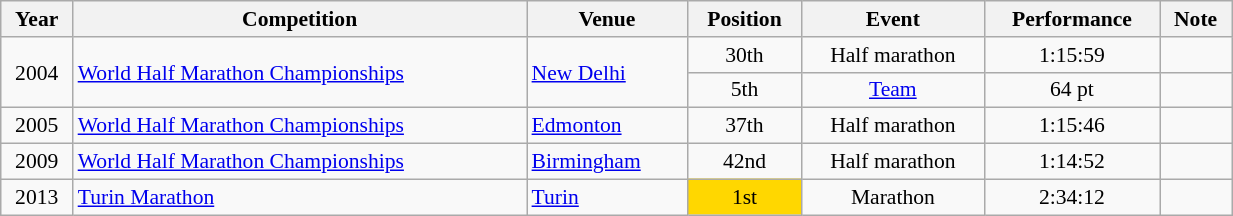<table class="wikitable" width=65% style="font-size:90%; text-align:center;">
<tr>
<th>Year</th>
<th>Competition</th>
<th>Venue</th>
<th>Position</th>
<th>Event</th>
<th>Performance</th>
<th>Note</th>
</tr>
<tr>
<td rowspan=2>2004</td>
<td align=left rowspan=2><a href='#'>World Half Marathon Championships</a></td>
<td align=left rowspan=2> <a href='#'>New Delhi</a></td>
<td>30th</td>
<td>Half marathon</td>
<td>1:15:59</td>
<td></td>
</tr>
<tr>
<td>5th</td>
<td><a href='#'>Team</a></td>
<td>64 pt</td>
<td></td>
</tr>
<tr>
<td rowspan=1>2005</td>
<td align=left rowspan=1><a href='#'>World Half Marathon Championships</a></td>
<td align=left rowspan=1> <a href='#'>Edmonton</a></td>
<td>37th</td>
<td>Half marathon</td>
<td>1:15:46</td>
<td></td>
</tr>
<tr>
<td rowspan=1>2009</td>
<td align=left rowspan=1><a href='#'>World Half Marathon Championships</a></td>
<td align=left rowspan=1> <a href='#'>Birmingham</a></td>
<td>42nd</td>
<td>Half marathon</td>
<td>1:14:52</td>
<td></td>
</tr>
<tr>
<td rowspan=1>2013</td>
<td align=left rowspan=1><a href='#'>Turin Marathon</a></td>
<td align=left rowspan=1> <a href='#'>Turin</a></td>
<td bgcolor=gold>1st</td>
<td>Marathon</td>
<td>2:34:12</td>
<td></td>
</tr>
</table>
